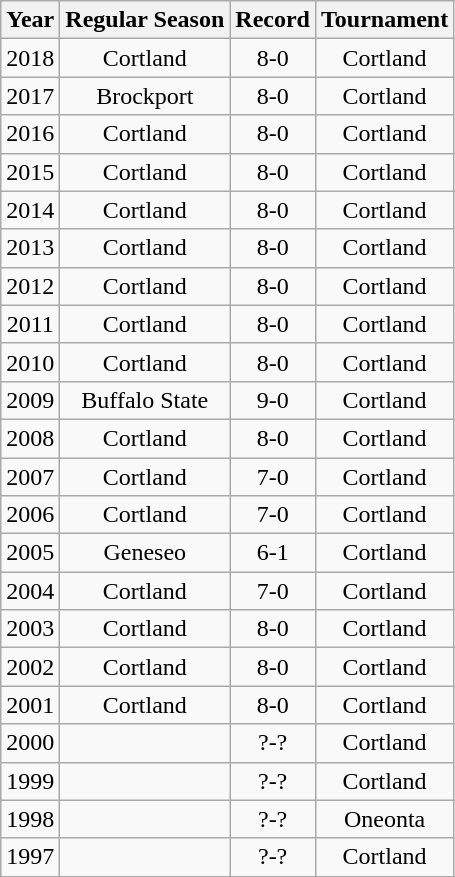<table class="wikitable" style="text-align:center" cellpadding=2 cellspacing=2>
<tr>
<th>Year</th>
<th>Regular Season</th>
<th>Record</th>
<th>Tournament</th>
</tr>
<tr>
<td>2018</td>
<td>Cortland</td>
<td>8-0</td>
<td>Cortland</td>
</tr>
<tr>
<td>2017</td>
<td>Brockport</td>
<td>8-0</td>
<td>Cortland</td>
</tr>
<tr>
<td>2016</td>
<td>Cortland</td>
<td>8-0</td>
<td>Cortland</td>
</tr>
<tr>
<td>2015</td>
<td>Cortland</td>
<td>8-0</td>
<td>Cortland</td>
</tr>
<tr>
<td>2014</td>
<td>Cortland</td>
<td>8-0</td>
<td>Cortland</td>
</tr>
<tr>
<td>2013</td>
<td>Cortland</td>
<td>8-0</td>
<td>Cortland</td>
</tr>
<tr>
<td>2012</td>
<td>Cortland</td>
<td>8-0</td>
<td>Cortland</td>
</tr>
<tr>
<td>2011</td>
<td>Cortland</td>
<td>8-0</td>
<td>Cortland</td>
</tr>
<tr>
<td>2010</td>
<td>Cortland</td>
<td>8-0</td>
<td>Cortland</td>
</tr>
<tr>
<td>2009</td>
<td>Buffalo State</td>
<td>9-0</td>
<td>Cortland</td>
</tr>
<tr>
<td>2008</td>
<td>Cortland</td>
<td>8-0</td>
<td>Cortland</td>
</tr>
<tr>
<td>2007</td>
<td>Cortland</td>
<td>7-0</td>
<td>Cortland</td>
</tr>
<tr>
<td>2006</td>
<td>Cortland</td>
<td>7-0</td>
<td>Cortland</td>
</tr>
<tr>
<td>2005</td>
<td>Geneseo</td>
<td>6-1</td>
<td>Cortland</td>
</tr>
<tr>
<td>2004</td>
<td>Cortland</td>
<td>7-0</td>
<td>Cortland</td>
</tr>
<tr>
<td>2003</td>
<td>Cortland</td>
<td>8-0</td>
<td>Cortland</td>
</tr>
<tr>
<td>2002</td>
<td>Cortland</td>
<td>8-0</td>
<td>Cortland</td>
</tr>
<tr>
<td>2001</td>
<td>Cortland</td>
<td>8-0</td>
<td>Cortland</td>
</tr>
<tr>
<td>2000</td>
<td></td>
<td>?-?</td>
<td>Cortland</td>
</tr>
<tr>
<td>1999</td>
<td></td>
<td>?-?</td>
<td>Cortland</td>
</tr>
<tr>
<td>1998</td>
<td></td>
<td>?-?</td>
<td>Oneonta</td>
</tr>
<tr>
<td>1997</td>
<td></td>
<td>?-?</td>
<td>Cortland</td>
</tr>
<tr>
</tr>
</table>
